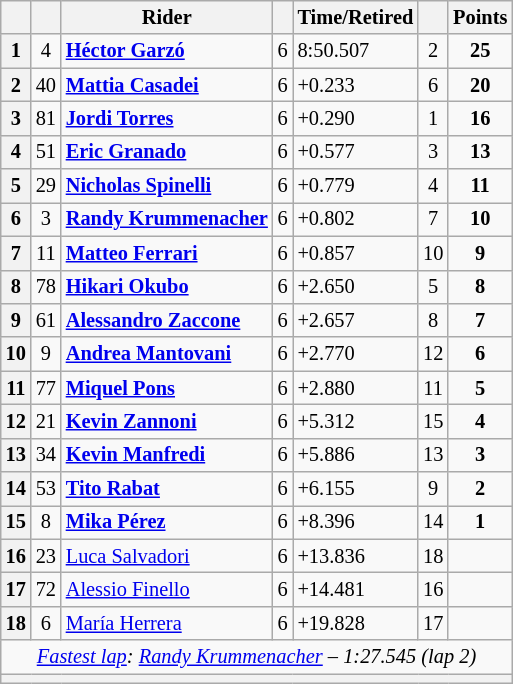<table class="wikitable sortable" style="font-size: 85%;">
<tr>
<th scope="col"></th>
<th scope="col"></th>
<th scope="col">Rider</th>
<th scope="col" class="unsortable"></th>
<th scope="col" class="unsortable">Time/Retired</th>
<th scope="col"></th>
<th scope="col">Points</th>
</tr>
<tr>
<th scope="row">1</th>
<td align="center">4</td>
<td data-sort-value="gar"> <strong><a href='#'>Héctor Garzó</a></strong></td>
<td>6</td>
<td>8:50.507</td>
<td align="center">2</td>
<td align="center"><strong>25</strong></td>
</tr>
<tr>
<th scope="row">2</th>
<td align="center">40</td>
<td data-sort-value="cas"> <strong><a href='#'>Mattia Casadei</a></strong></td>
<td>6</td>
<td>+0.233</td>
<td align="center">6</td>
<td align="center"><strong>20</strong></td>
</tr>
<tr>
<th scope="row">3</th>
<td align="center">81</td>
<td data-sort-value="tor"> <strong><a href='#'>Jordi Torres</a></strong></td>
<td>6</td>
<td>+0.290</td>
<td align="center">1</td>
<td align="center"><strong>16</strong></td>
</tr>
<tr>
<th scope="row">4</th>
<td align="center">51</td>
<td data-sort-value="gra"> <strong><a href='#'>Eric Granado</a></strong></td>
<td>6</td>
<td>+0.577</td>
<td align="center">3</td>
<td align="center"><strong>13</strong></td>
</tr>
<tr>
<th scope="row">5</th>
<td align="center">29</td>
<td data-sort-value="spi"> <strong><a href='#'>Nicholas Spinelli</a></strong></td>
<td>6</td>
<td>+0.779</td>
<td align="center">4</td>
<td align="center"><strong>11</strong></td>
</tr>
<tr>
<th scope="row">6</th>
<td align="center">3</td>
<td data-sort-value="kru"> <strong><a href='#'>Randy Krummenacher</a></strong></td>
<td>6</td>
<td>+0.802</td>
<td align="center">7</td>
<td align="center"><strong>10</strong></td>
</tr>
<tr>
<th scope="row">7</th>
<td align="center">11</td>
<td data-sort-value="fer"> <strong><a href='#'>Matteo Ferrari</a></strong></td>
<td>6</td>
<td>+0.857</td>
<td align="center">10</td>
<td align="center"><strong>9</strong></td>
</tr>
<tr>
<th scope="row">8</th>
<td align="center">78</td>
<td data-sort-value="oku"> <strong><a href='#'>Hikari Okubo</a></strong></td>
<td>6</td>
<td>+2.650</td>
<td align="center">5</td>
<td align="center"><strong>8</strong></td>
</tr>
<tr>
<th scope="row">9</th>
<td align="center">61</td>
<td data-sort-value="zac"> <strong><a href='#'>Alessandro Zaccone</a></strong></td>
<td>6</td>
<td>+2.657</td>
<td align="center">8</td>
<td align="center"><strong>7</strong></td>
</tr>
<tr>
<th scope="row">10</th>
<td align="center">9</td>
<td data-sort-value="mant"> <strong><a href='#'>Andrea Mantovani</a></strong></td>
<td>6</td>
<td>+2.770</td>
<td align="center">12</td>
<td align="center"><strong>6</strong></td>
</tr>
<tr>
<th scope="row">11</th>
<td align="center">77</td>
<td data-sort-value="pon"> <strong><a href='#'>Miquel Pons</a></strong></td>
<td>6</td>
<td>+2.880</td>
<td align="center">11</td>
<td align="center"><strong>5</strong></td>
</tr>
<tr>
<th scope="row">12</th>
<td align="center">21</td>
<td data-sort-value="zan"> <strong><a href='#'>Kevin Zannoni</a></strong></td>
<td>6</td>
<td>+5.312</td>
<td align="center">15</td>
<td align="center"><strong>4</strong></td>
</tr>
<tr>
<th scope="row">13</th>
<td align="center">34</td>
<td data-sort-value="manf"> <strong><a href='#'>Kevin Manfredi</a></strong></td>
<td>6</td>
<td>+5.886</td>
<td align="center">13</td>
<td align="center"><strong>3</strong></td>
</tr>
<tr>
<th scope="row">14</th>
<td align="center">53</td>
<td data-sort-value="rab"> <strong><a href='#'>Tito Rabat</a></strong></td>
<td>6</td>
<td>+6.155</td>
<td align="center">9</td>
<td align="center"><strong>2</strong></td>
</tr>
<tr>
<th scope="row">15</th>
<td align="center">8</td>
<td data-sort-value="per"> <strong><a href='#'>Mika Pérez</a></strong></td>
<td>6</td>
<td>+8.396</td>
<td align="center">14</td>
<td align="center"><strong>1</strong></td>
</tr>
<tr>
<th scope="row">16</th>
<td align="center">23</td>
<td data-sort-value="sal"> <a href='#'>Luca Salvadori</a></td>
<td>6</td>
<td>+13.836</td>
<td align="center">18</td>
<td></td>
</tr>
<tr>
<th scope="row">17</th>
<td align="center">72</td>
<td data-sort-value="fin"> <a href='#'>Alessio Finello</a></td>
<td>6</td>
<td>+14.481</td>
<td align="center">16</td>
<td></td>
</tr>
<tr>
<th scope="row">18</th>
<td align="center">6</td>
<td data-sort-value="her"> <a href='#'>María Herrera</a></td>
<td>6</td>
<td>+19.828</td>
<td align="center">17</td>
<td></td>
</tr>
<tr class="sortbottom">
<td colspan="7" style="text-align:center"><em><a href='#'>Fastest lap</a>:  <a href='#'>Randy Krummenacher</a> – 1:27.545 (lap 2)</em></td>
</tr>
<tr>
<th colspan="7"></th>
</tr>
</table>
